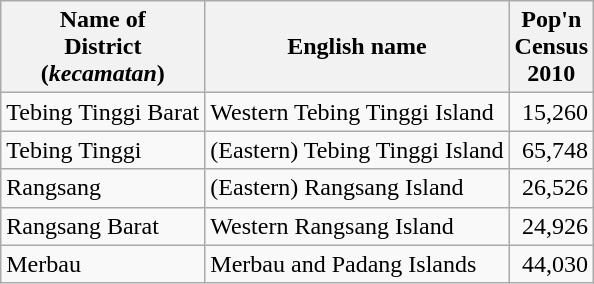<table class="sortable wikitable">
<tr>
<th>Name of<br>District<br>(<em>kecamatan</em>)</th>
<th>English name</th>
<th>Pop'n<br>Census<br>2010</th>
</tr>
<tr>
<td>Tebing Tinggi Barat</td>
<td>Western Tebing Tinggi Island</td>
<td align="right">15,260</td>
</tr>
<tr>
<td>Tebing Tinggi</td>
<td>(Eastern) Tebing Tinggi Island</td>
<td align="right">65,748</td>
</tr>
<tr>
<td>Rangsang</td>
<td>(Eastern) Rangsang Island</td>
<td align="right">26,526</td>
</tr>
<tr>
<td>Rangsang Barat</td>
<td>Western Rangsang Island</td>
<td align="right">24,926</td>
</tr>
<tr>
<td>Merbau</td>
<td>Merbau and Padang Islands</td>
<td align="right">44,030</td>
</tr>
</table>
